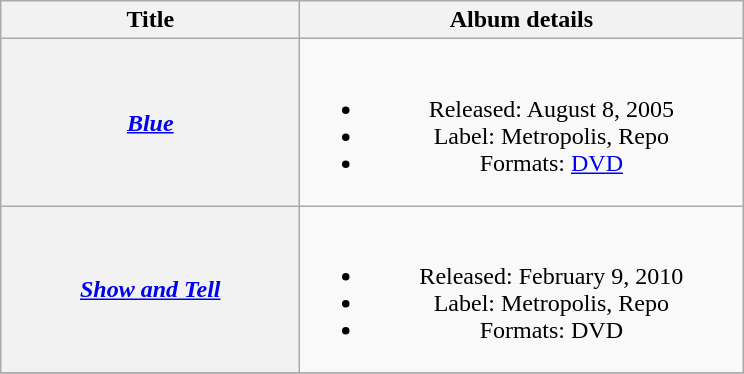<table class="wikitable plainrowheaders" style="text-align:center;">
<tr>
<th scope="col" style="width:12em;">Title</th>
<th scope="col" style="width:18em;">Album details</th>
</tr>
<tr>
<th scope="row"><em><a href='#'>Blue</a></em></th>
<td><br><ul><li>Released: August 8, 2005</li><li>Label: Metropolis, Repo</li><li>Formats: <a href='#'>DVD</a></li></ul></td>
</tr>
<tr>
<th scope="row"><em><a href='#'>Show and Tell</a></em></th>
<td><br><ul><li>Released: February 9, 2010</li><li>Label: Metropolis, Repo</li><li>Formats: DVD</li></ul></td>
</tr>
<tr>
</tr>
</table>
